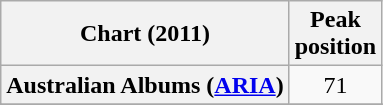<table class="wikitable sortable plainrowheaders">
<tr>
<th scope="col">Chart (2011)</th>
<th scope="col">Peak<br>position</th>
</tr>
<tr>
<th scope="row">Australian Albums (<a href='#'>ARIA</a>)</th>
<td style="text-align:center;">71</td>
</tr>
<tr>
</tr>
<tr>
</tr>
<tr>
</tr>
<tr>
</tr>
<tr>
</tr>
<tr>
</tr>
<tr>
</tr>
<tr>
</tr>
</table>
